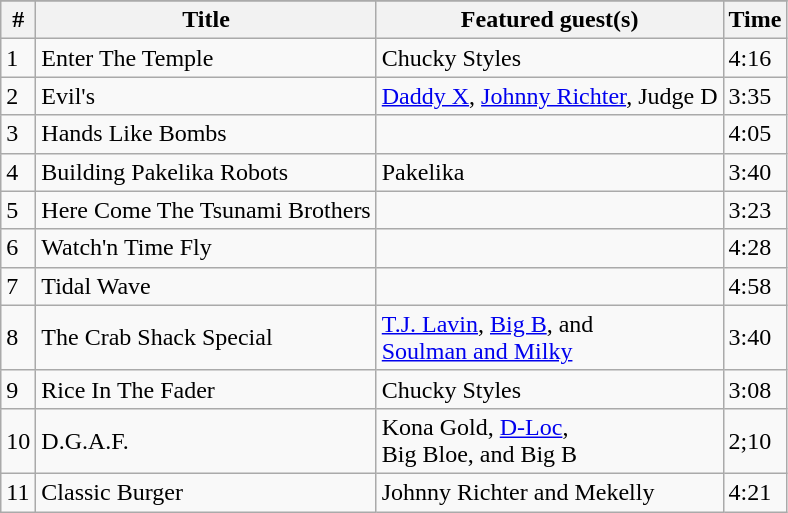<table class="wikitable">
<tr>
</tr>
<tr>
<th align="center">#</th>
<th align="center">Title</th>
<th align="center">Featured guest(s)</th>
<th align="center">Time</th>
</tr>
<tr>
<td>1</td>
<td>Enter The Temple</td>
<td>Chucky Styles</td>
<td>4:16</td>
</tr>
<tr>
<td>2</td>
<td>Evil's</td>
<td><a href='#'>Daddy X</a>, <a href='#'>Johnny Richter</a>, Judge D</td>
<td>3:35</td>
</tr>
<tr>
<td>3</td>
<td>Hands Like Bombs</td>
<td></td>
<td>4:05</td>
</tr>
<tr>
<td>4</td>
<td>Building Pakelika Robots</td>
<td>Pakelika</td>
<td>3:40</td>
</tr>
<tr>
<td>5</td>
<td>Here Come The Tsunami Brothers</td>
<td></td>
<td>3:23</td>
</tr>
<tr>
<td>6</td>
<td>Watch'n Time Fly</td>
<td></td>
<td>4:28</td>
</tr>
<tr>
<td>7</td>
<td>Tidal Wave</td>
<td></td>
<td>4:58</td>
</tr>
<tr>
<td>8</td>
<td>The Crab Shack Special</td>
<td><a href='#'>T.J. Lavin</a>, <a href='#'>Big B</a>, and <br><a href='#'>Soulman and Milky</a></td>
<td>3:40</td>
</tr>
<tr>
<td>9</td>
<td>Rice In The Fader</td>
<td>Chucky Styles</td>
<td>3:08</td>
</tr>
<tr>
<td>10</td>
<td>D.G.A.F.</td>
<td>Kona Gold, <a href='#'>D-Loc</a>, <br>Big Bloe, and Big B</td>
<td>2;10</td>
</tr>
<tr>
<td>11</td>
<td>Classic Burger</td>
<td>Johnny Richter and Mekelly</td>
<td>4:21</td>
</tr>
</table>
